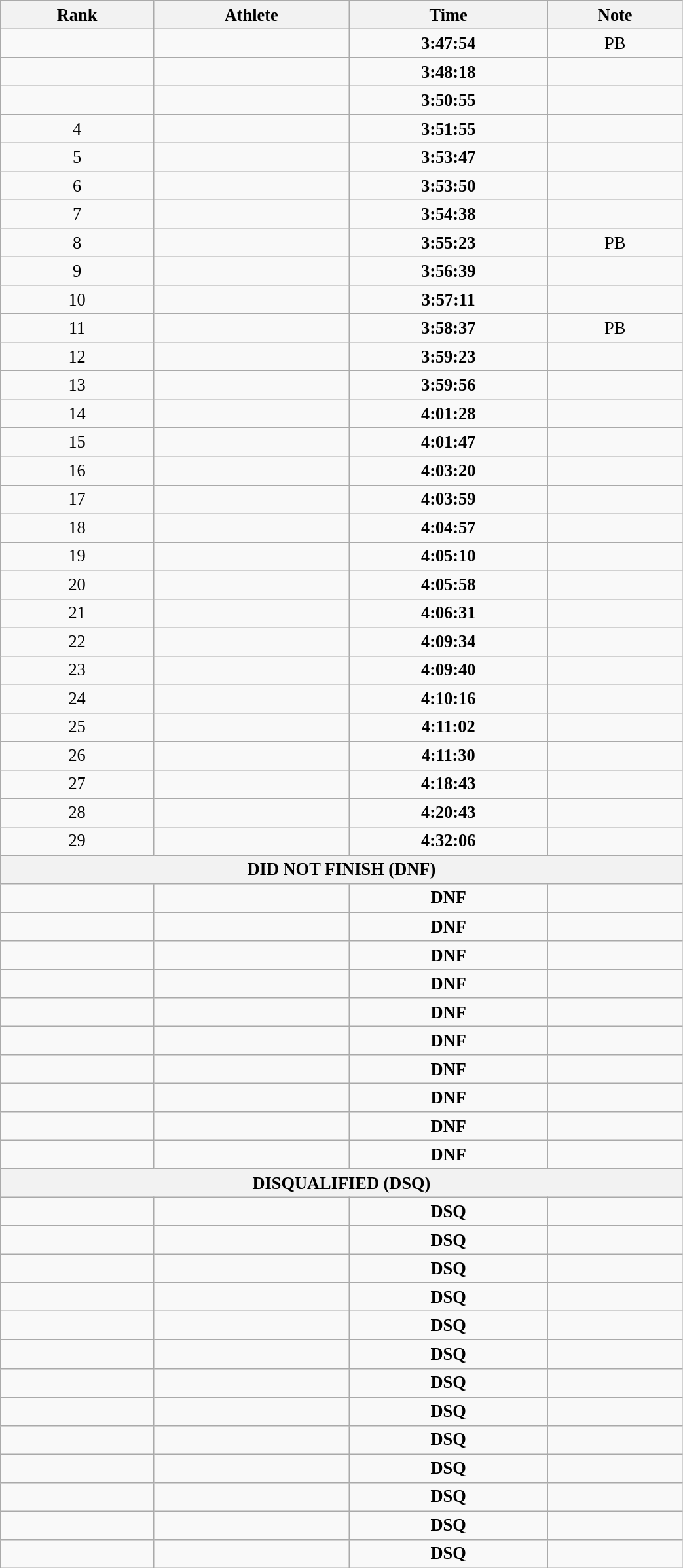<table class="wikitable" style=" text-align:center; font-size:110%;" width="55%">
<tr>
<th>Rank</th>
<th>Athlete</th>
<th>Time</th>
<th>Note</th>
</tr>
<tr>
<td></td>
<td align=left></td>
<td><strong>3:47:54</strong></td>
<td>PB</td>
</tr>
<tr>
<td></td>
<td align=left></td>
<td><strong>3:48:18</strong></td>
<td></td>
</tr>
<tr>
<td></td>
<td align=left></td>
<td><strong>3:50:55</strong></td>
<td></td>
</tr>
<tr>
<td>4</td>
<td align=left></td>
<td><strong>3:51:55</strong></td>
<td></td>
</tr>
<tr>
<td>5</td>
<td align=left></td>
<td><strong>3:53:47</strong></td>
<td></td>
</tr>
<tr>
<td>6</td>
<td align=left></td>
<td><strong>3:53:50</strong></td>
<td></td>
</tr>
<tr>
<td>7</td>
<td align=left></td>
<td><strong>3:54:38</strong></td>
<td></td>
</tr>
<tr>
<td>8</td>
<td align=left></td>
<td><strong>3:55:23</strong></td>
<td>PB</td>
</tr>
<tr>
<td>9</td>
<td align=left></td>
<td><strong>3:56:39</strong></td>
<td></td>
</tr>
<tr>
<td>10</td>
<td align=left></td>
<td><strong>3:57:11</strong></td>
<td></td>
</tr>
<tr>
<td>11</td>
<td align=left></td>
<td><strong>3:58:37</strong></td>
<td>PB</td>
</tr>
<tr>
<td>12</td>
<td align=left></td>
<td><strong>3:59:23</strong></td>
<td></td>
</tr>
<tr>
<td>13</td>
<td align=left></td>
<td><strong>3:59:56</strong></td>
<td></td>
</tr>
<tr>
<td>14</td>
<td align=left></td>
<td><strong>4:01:28</strong></td>
<td></td>
</tr>
<tr>
<td>15</td>
<td align=left></td>
<td><strong>4:01:47</strong></td>
<td></td>
</tr>
<tr>
<td>16</td>
<td align=left></td>
<td><strong>4:03:20</strong></td>
<td></td>
</tr>
<tr>
<td>17</td>
<td align=left></td>
<td><strong>4:03:59</strong></td>
<td></td>
</tr>
<tr>
<td>18</td>
<td align=left></td>
<td><strong>4:04:57</strong></td>
<td></td>
</tr>
<tr>
<td>19</td>
<td align=left></td>
<td><strong>4:05:10</strong></td>
<td></td>
</tr>
<tr>
<td>20</td>
<td align=left></td>
<td><strong>4:05:58</strong></td>
<td></td>
</tr>
<tr>
<td>21</td>
<td align=left></td>
<td><strong>4:06:31</strong></td>
<td></td>
</tr>
<tr>
<td>22</td>
<td align=left></td>
<td><strong>4:09:34</strong></td>
<td></td>
</tr>
<tr>
<td>23</td>
<td align=left></td>
<td><strong>4:09:40</strong></td>
<td></td>
</tr>
<tr>
<td>24</td>
<td align=left></td>
<td><strong>4:10:16</strong></td>
<td></td>
</tr>
<tr>
<td>25</td>
<td align=left></td>
<td><strong>4:11:02</strong></td>
<td></td>
</tr>
<tr>
<td>26</td>
<td align=left></td>
<td><strong>4:11:30</strong></td>
<td></td>
</tr>
<tr>
<td>27</td>
<td align=left></td>
<td><strong>4:18:43</strong></td>
<td></td>
</tr>
<tr>
<td>28</td>
<td align=left></td>
<td><strong>4:20:43</strong></td>
<td></td>
</tr>
<tr>
<td>29</td>
<td align=left></td>
<td><strong>4:32:06</strong></td>
<td></td>
</tr>
<tr>
<th colspan="4">DID NOT FINISH (DNF)</th>
</tr>
<tr>
<td></td>
<td align=left></td>
<td><strong>DNF </strong></td>
<td></td>
</tr>
<tr>
<td></td>
<td align=left></td>
<td><strong>DNF </strong></td>
<td></td>
</tr>
<tr>
<td></td>
<td align=left></td>
<td><strong>DNF </strong></td>
<td></td>
</tr>
<tr>
<td></td>
<td align=left></td>
<td><strong>DNF </strong></td>
<td></td>
</tr>
<tr>
<td></td>
<td align=left></td>
<td><strong>DNF </strong></td>
<td></td>
</tr>
<tr>
<td></td>
<td align=left></td>
<td><strong>DNF </strong></td>
<td></td>
</tr>
<tr>
<td></td>
<td align=left></td>
<td><strong>DNF </strong></td>
<td></td>
</tr>
<tr>
<td></td>
<td align=left></td>
<td><strong>DNF </strong></td>
<td></td>
</tr>
<tr>
<td></td>
<td align=left></td>
<td><strong>DNF </strong></td>
<td></td>
</tr>
<tr>
<td></td>
<td align=left></td>
<td><strong>DNF </strong></td>
<td></td>
</tr>
<tr>
<th colspan="4">DISQUALIFIED (DSQ)</th>
</tr>
<tr>
<td></td>
<td align=left></td>
<td><strong>DSQ  </strong></td>
<td></td>
</tr>
<tr>
<td></td>
<td align=left></td>
<td><strong>DSQ  </strong></td>
<td></td>
</tr>
<tr>
<td></td>
<td align=left></td>
<td><strong>DSQ  </strong></td>
<td></td>
</tr>
<tr>
<td></td>
<td align=left></td>
<td><strong>DSQ  </strong></td>
<td></td>
</tr>
<tr>
<td></td>
<td align=left></td>
<td><strong>DSQ  </strong></td>
<td></td>
</tr>
<tr>
<td></td>
<td align=left></td>
<td><strong>DSQ  </strong></td>
<td></td>
</tr>
<tr>
<td></td>
<td align=left></td>
<td><strong>DSQ  </strong></td>
<td></td>
</tr>
<tr>
<td></td>
<td align=left></td>
<td><strong>DSQ  </strong></td>
<td></td>
</tr>
<tr>
<td></td>
<td align=left></td>
<td><strong>DSQ  </strong></td>
<td></td>
</tr>
<tr>
<td></td>
<td align=left></td>
<td><strong>DSQ  </strong></td>
<td></td>
</tr>
<tr>
<td></td>
<td align=left></td>
<td><strong>DSQ  </strong></td>
<td></td>
</tr>
<tr>
<td></td>
<td align=left></td>
<td><strong>DSQ  </strong></td>
<td></td>
</tr>
<tr>
<td></td>
<td align=left></td>
<td><strong>DSQ  </strong></td>
<td></td>
</tr>
</table>
